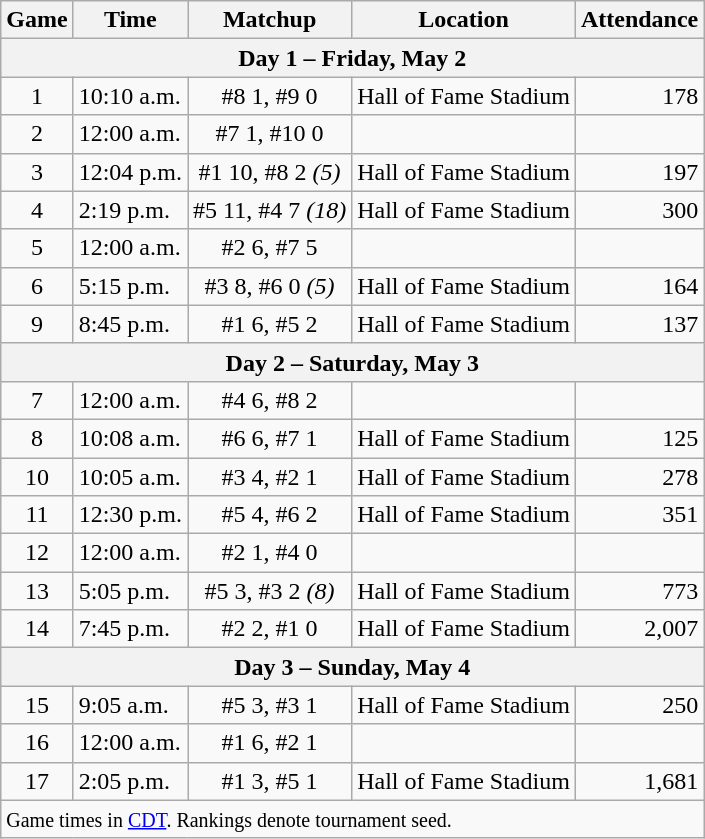<table class="wikitable">
<tr>
<th>Game</th>
<th>Time</th>
<th>Matchup</th>
<th>Location</th>
<th>Attendance</th>
</tr>
<tr>
<th colspan=5>Day 1 – Friday, May 2</th>
</tr>
<tr>
<td style="text-align:center;">1</td>
<td>10:10 a.m.</td>
<td style="text-align:center;">#8 <strong></strong> 1, #9  0</td>
<td style="text-align:center;">Hall of Fame Stadium</td>
<td style="text-align:right;">178</td>
</tr>
<tr>
<td style="text-align:center;">2</td>
<td>12:00 a.m.</td>
<td style="text-align:center;">#7 <strong></strong> 1, #10  0</td>
<td style="text-align:center;"></td>
<td style="text-align:right;"></td>
</tr>
<tr>
<td style="text-align:center;">3</td>
<td>12:04 p.m.</td>
<td style="text-align:center;">#1 <strong></strong> 10, #8  2 <em>(5)</em></td>
<td style="text-align:center;">Hall of Fame Stadium</td>
<td style="text-align:right;">197</td>
</tr>
<tr>
<td style="text-align:center;">4</td>
<td>2:19 p.m.</td>
<td style="text-align:center;">#5 <strong></strong> 11, #4  7 <em>(18)</em></td>
<td style="text-align:center;">Hall of Fame Stadium</td>
<td style="text-align:right;">300</td>
</tr>
<tr>
<td style="text-align:center;">5</td>
<td>12:00 a.m.</td>
<td style="text-align:center;">#2 <strong></strong> 6, #7  5</td>
<td style="text-align:center;"></td>
<td style="text-align:right;"></td>
</tr>
<tr>
<td style="text-align:center;">6</td>
<td>5:15 p.m.</td>
<td style="text-align:center;">#3 <strong></strong> 8, #6  0 <em>(5)</em></td>
<td style="text-align:center;">Hall of Fame Stadium</td>
<td style="text-align:right;">164</td>
</tr>
<tr>
<td style="text-align:center;">9</td>
<td>8:45 p.m.</td>
<td style="text-align:center;">#1 <strong></strong> 6, #5  2</td>
<td style="text-align:center;">Hall of Fame Stadium</td>
<td style="text-align:right;">137</td>
</tr>
<tr>
<th colspan=5>Day 2 – Saturday, May 3</th>
</tr>
<tr>
<td style="text-align:center;">7</td>
<td>12:00 a.m.</td>
<td style="text-align:center;">#4 <strong></strong> 6, #8  2</td>
<td style="text-align:center;"></td>
<td style="text-align:right;"></td>
</tr>
<tr>
<td style="text-align:center;">8</td>
<td>10:08 a.m.</td>
<td style="text-align:center;">#6 <strong></strong> 6, #7  1</td>
<td style="text-align:center;">Hall of Fame Stadium</td>
<td style="text-align:right;">125</td>
</tr>
<tr>
<td style="text-align:center;">10</td>
<td>10:05 a.m.</td>
<td style="text-align:center;">#3 <strong></strong> 4, #2  1</td>
<td style="text-align:center;">Hall of Fame Stadium</td>
<td style="text-align:right;">278</td>
</tr>
<tr>
<td style="text-align:center;">11</td>
<td>12:30 p.m.</td>
<td style="text-align:center;">#5 <strong></strong> 4, #6  2</td>
<td style="text-align:center;">Hall of Fame Stadium</td>
<td style="text-align:right;">351</td>
</tr>
<tr>
<td style="text-align:center;">12</td>
<td>12:00 a.m.</td>
<td style="text-align:center;">#2 <strong></strong> 1, #4  0</td>
<td style="text-align:center;"></td>
<td style="text-align:right;"></td>
</tr>
<tr>
<td style="text-align:center;">13</td>
<td>5:05 p.m.</td>
<td style="text-align:center;">#5 <strong></strong> 3, #3  2 <em>(8)</em></td>
<td style="text-align:center;">Hall of Fame Stadium</td>
<td style="text-align:right;">773</td>
</tr>
<tr>
<td style="text-align:center;">14</td>
<td>7:45 p.m.</td>
<td style="text-align:center;">#2 <strong></strong> 2, #1  0</td>
<td style="text-align:center;">Hall of Fame Stadium</td>
<td style="text-align:right;">2,007</td>
</tr>
<tr>
<th colspan=5>Day 3 – Sunday, May 4</th>
</tr>
<tr>
<td style="text-align:center;">15</td>
<td>9:05 a.m.</td>
<td style="text-align:center;">#5 <strong></strong> 3, #3  1</td>
<td style="text-align:center;">Hall of Fame Stadium</td>
<td style="text-align:right;">250</td>
</tr>
<tr>
<td style="text-align:center;">16</td>
<td>12:00 a.m.</td>
<td style="text-align:center;">#1 <strong></strong> 6, #2  1</td>
<td style="text-align:center;"></td>
<td style="text-align:right;"></td>
</tr>
<tr>
<td style="text-align:center;">17</td>
<td>2:05 p.m.</td>
<td style="text-align:center;">#1 <strong></strong> 3, #5  1</td>
<td style="text-align:center;">Hall of Fame Stadium</td>
<td style="text-align:right;">1,681</td>
</tr>
<tr>
<td colspan=5><small>Game times in <a href='#'>CDT</a>. Rankings denote tournament seed.</small></td>
</tr>
</table>
